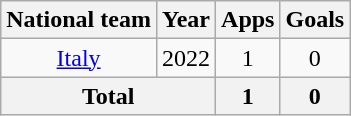<table class="wikitable" style="text-align:center">
<tr>
<th>National team</th>
<th>Year</th>
<th>Apps</th>
<th>Goals</th>
</tr>
<tr>
<td><a href='#'>Italy</a></td>
<td>2022</td>
<td>1</td>
<td>0</td>
</tr>
<tr>
<th colspan="2">Total</th>
<th>1</th>
<th>0</th>
</tr>
</table>
